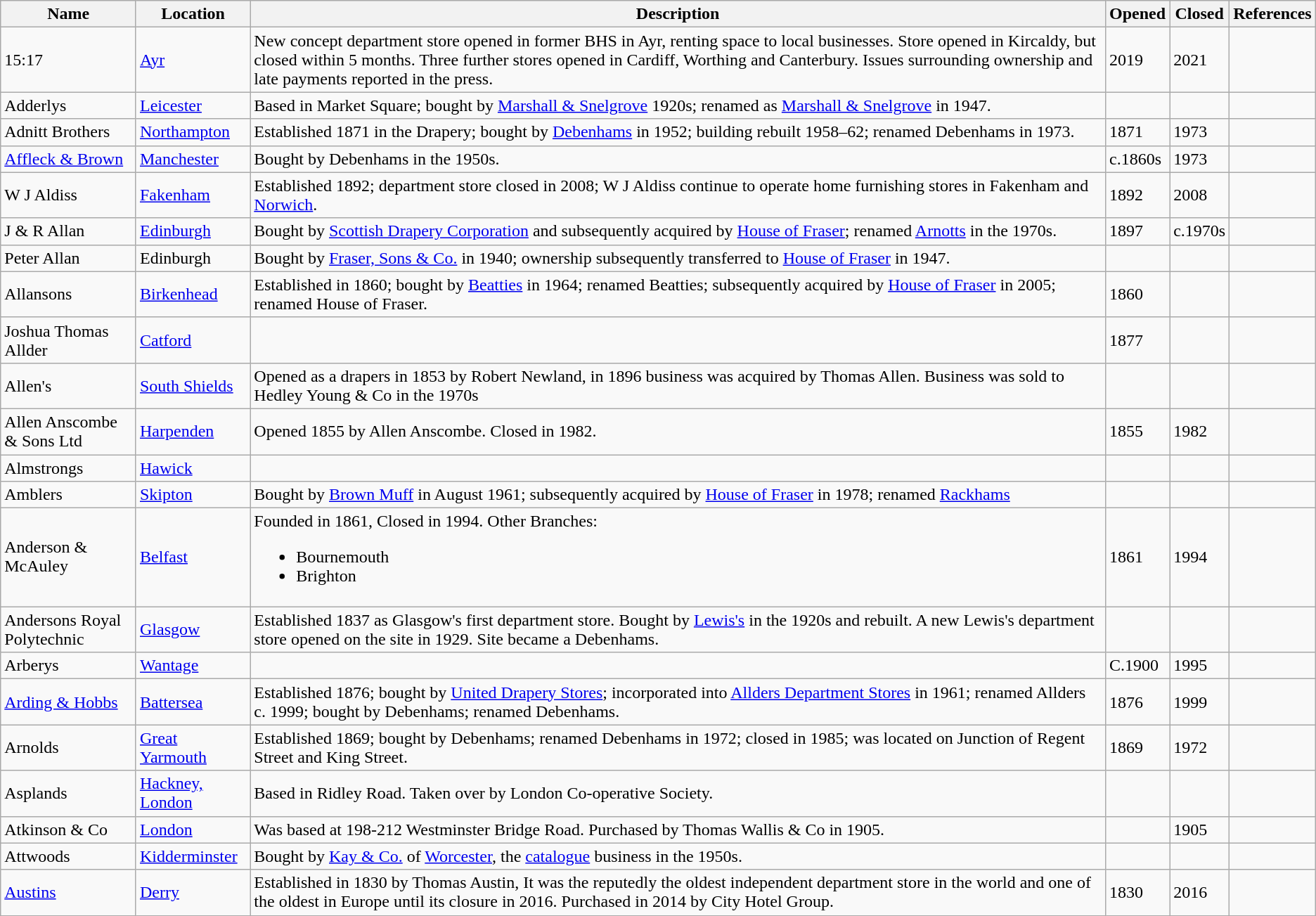<table class="wikitable">
<tr>
<th>Name</th>
<th>Location</th>
<th>Description</th>
<th>Opened</th>
<th>Closed</th>
<th>References</th>
</tr>
<tr>
<td>15:17</td>
<td><a href='#'>Ayr</a></td>
<td>New concept department store opened in former BHS in Ayr, renting space to local businesses. Store opened in Kircaldy, but closed within 5 months. Three further stores opened in Cardiff, Worthing and Canterbury. Issues surrounding ownership and late payments reported in the press.</td>
<td>2019</td>
<td>2021</td>
<td></td>
</tr>
<tr>
<td>Adderlys</td>
<td><a href='#'>Leicester</a></td>
<td>Based in Market Square; bought by <a href='#'>Marshall & Snelgrove</a> 1920s; renamed as <a href='#'>Marshall & Snelgrove</a> in 1947.</td>
<td></td>
<td></td>
<td></td>
</tr>
<tr>
<td>Adnitt Brothers</td>
<td><a href='#'>Northampton</a></td>
<td>Established 1871 in the Drapery; bought by <a href='#'>Debenhams</a> in 1952; building rebuilt 1958–62; renamed Debenhams in 1973.</td>
<td>1871</td>
<td>1973</td>
<td></td>
</tr>
<tr>
<td><a href='#'>Affleck & Brown</a></td>
<td><a href='#'>Manchester</a></td>
<td>Bought by Debenhams in the 1950s.</td>
<td>c.1860s</td>
<td>1973</td>
<td></td>
</tr>
<tr>
<td>W J Aldiss</td>
<td><a href='#'>Fakenham</a></td>
<td>Established 1892; department store closed in 2008; W J Aldiss continue to operate home furnishing stores in Fakenham and <a href='#'>Norwich</a>.</td>
<td>1892</td>
<td>2008</td>
<td></td>
</tr>
<tr>
<td>J & R Allan</td>
<td><a href='#'>Edinburgh</a></td>
<td>Bought by <a href='#'>Scottish Drapery Corporation</a> and subsequently acquired by <a href='#'>House of Fraser</a>; renamed <a href='#'>Arnotts</a> in the 1970s.</td>
<td>1897</td>
<td>c.1970s</td>
<td></td>
</tr>
<tr>
<td>Peter Allan</td>
<td>Edinburgh</td>
<td>Bought by <a href='#'>Fraser, Sons & Co.</a> in 1940; ownership subsequently transferred to <a href='#'>House of Fraser</a> in 1947.</td>
<td></td>
<td></td>
<td></td>
</tr>
<tr>
<td>Allansons</td>
<td><a href='#'>Birkenhead</a></td>
<td>Established in 1860; bought by <a href='#'>Beatties</a> in 1964; renamed Beatties; subsequently acquired by <a href='#'>House of Fraser</a> in 2005; renamed House of Fraser.</td>
<td>1860</td>
<td></td>
<td></td>
</tr>
<tr>
<td>Joshua Thomas Allder</td>
<td><a href='#'>Catford</a></td>
<td></td>
<td>1877</td>
<td></td>
<td></td>
</tr>
<tr>
<td>Allen's</td>
<td><a href='#'>South Shields</a></td>
<td>Opened as a drapers in 1853 by Robert Newland, in 1896 business was acquired by Thomas Allen. Business was sold to Hedley Young & Co in the 1970s</td>
<td></td>
<td></td>
<td></td>
</tr>
<tr>
<td>Allen Anscombe & Sons Ltd</td>
<td><a href='#'>Harpenden</a></td>
<td>Opened 1855 by Allen Anscombe. Closed in 1982.</td>
<td>1855</td>
<td>1982</td>
<td></td>
</tr>
<tr>
<td>Almstrongs</td>
<td><a href='#'>Hawick</a></td>
<td></td>
<td></td>
<td></td>
<td></td>
</tr>
<tr>
<td>Amblers</td>
<td><a href='#'>Skipton</a></td>
<td>Bought by <a href='#'>Brown Muff</a> in August 1961; subsequently acquired by <a href='#'>House of Fraser</a> in 1978; renamed <a href='#'>Rackhams</a></td>
<td></td>
<td></td>
<td></td>
</tr>
<tr>
<td>Anderson & McAuley</td>
<td><a href='#'>Belfast</a></td>
<td>Founded in 1861, Closed in 1994. Other Branches:<br><ul><li>Bournemouth</li><li>Brighton</li></ul></td>
<td>1861</td>
<td>1994</td>
<td></td>
</tr>
<tr>
<td>Andersons Royal Polytechnic</td>
<td><a href='#'>Glasgow</a></td>
<td>Established 1837 as Glasgow's first department store. Bought by <a href='#'>Lewis's</a> in the 1920s and rebuilt. A new Lewis's department store opened on the site in 1929. Site became a Debenhams.</td>
<td></td>
<td></td>
<td></td>
</tr>
<tr>
<td>Arberys</td>
<td><a href='#'>Wantage</a></td>
<td></td>
<td>C.1900</td>
<td>1995</td>
<td></td>
</tr>
<tr>
<td><a href='#'>Arding & Hobbs</a></td>
<td><a href='#'>Battersea</a></td>
<td>Established 1876; bought by <a href='#'>United Drapery Stores</a>; incorporated into <a href='#'>Allders Department Stores</a> in 1961; renamed Allders c. 1999; bought by Debenhams; renamed Debenhams.</td>
<td>1876</td>
<td>1999</td>
<td></td>
</tr>
<tr>
<td>Arnolds</td>
<td><a href='#'>Great Yarmouth</a></td>
<td>Established 1869; bought by Debenhams; renamed Debenhams in 1972; closed in 1985; was located on Junction of Regent Street and King Street.</td>
<td>1869</td>
<td>1972</td>
<td></td>
</tr>
<tr>
<td>Asplands</td>
<td><a href='#'>Hackney, London</a></td>
<td>Based in Ridley Road. Taken over by London Co-operative Society.</td>
<td></td>
<td></td>
<td></td>
</tr>
<tr>
<td>Atkinson & Co</td>
<td><a href='#'>London</a></td>
<td>Was based at 198-212 Westminster Bridge Road. Purchased by Thomas Wallis & Co in 1905.</td>
<td></td>
<td>1905</td>
<td></td>
</tr>
<tr>
<td>Attwoods</td>
<td><a href='#'>Kidderminster</a></td>
<td>Bought by <a href='#'>Kay & Co.</a> of <a href='#'>Worcester</a>, the <a href='#'>catalogue</a> business in the 1950s.</td>
<td></td>
<td></td>
<td></td>
</tr>
<tr>
<td><a href='#'>Austins</a></td>
<td><a href='#'>Derry</a></td>
<td>Established in 1830 by Thomas Austin, It was the reputedly the oldest independent department store in the world and one of the oldest in Europe until its closure in 2016. Purchased in 2014 by City Hotel Group.</td>
<td>1830</td>
<td>2016</td>
<td></td>
</tr>
</table>
